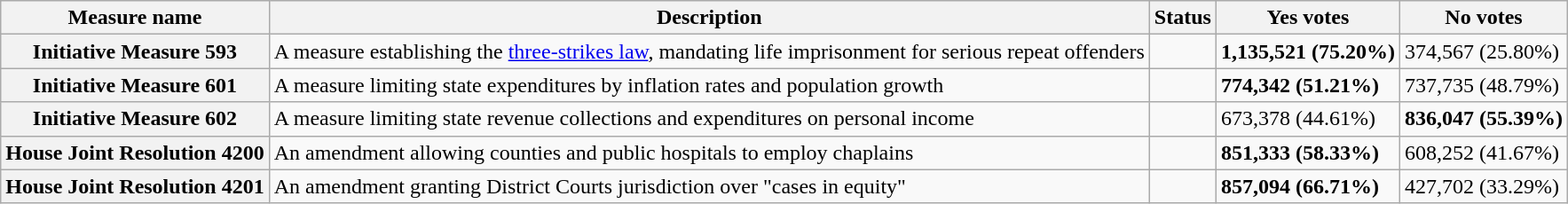<table class="wikitable sortable plainrowheaders">
<tr>
<th scope=col>Measure name</th>
<th scope=col class=unsortable>Description</th>
<th scope=col>Status</th>
<th scope=col>Yes votes</th>
<th scope=col>No votes</th>
</tr>
<tr>
<th scope=row>Initiative Measure 593</th>
<td>A measure establishing the <a href='#'>three-strikes law</a>, mandating life imprisonment for serious repeat offenders</td>
<td></td>
<td><strong>1,135,521 (75.20%)</strong></td>
<td>374,567 (25.80%)</td>
</tr>
<tr>
<th scope=row>Initiative Measure 601</th>
<td>A measure limiting state expenditures by inflation rates and population growth</td>
<td></td>
<td><strong>774,342 (51.21%)</strong></td>
<td>737,735 (48.79%)</td>
</tr>
<tr>
<th scope=row>Initiative Measure 602</th>
<td>A measure limiting state revenue collections and expenditures on personal income</td>
<td></td>
<td>673,378 (44.61%)</td>
<td><strong>836,047 (55.39%)</strong></td>
</tr>
<tr>
<th scope=row>House Joint Resolution 4200</th>
<td>An amendment allowing counties and public hospitals to employ chaplains</td>
<td></td>
<td><strong>851,333 (58.33%)</strong></td>
<td>608,252 (41.67%)</td>
</tr>
<tr>
<th scope=row>House Joint Resolution 4201</th>
<td>An amendment granting District Courts jurisdiction over "cases in equity"</td>
<td></td>
<td><strong>857,094 (66.71%)</strong></td>
<td>427,702 (33.29%)</td>
</tr>
</table>
